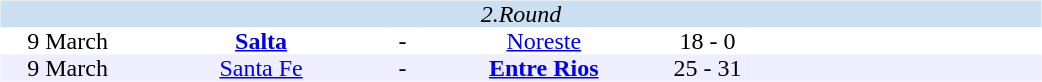<table width=700>
<tr>
<td width=700 valign="top"><br><table border=0 cellspacing=0 cellpadding=0 style="font-size: 100%; border-collapse: collapse;" width=100%>
<tr bgcolor="#CADFF0">
<td style="font-size:100%"; align="center" colspan="6"><em>2.Round</em></td>
</tr>
<tr align=center bgcolor=#FFFFFF>
<td width=90>9 March</td>
<td width=170><strong><a href='#'>Salta</a></strong></td>
<td width=20>-</td>
<td width=170><a href='#'>Noreste</a></td>
<td width=50>18 - 0</td>
<td width=200></td>
</tr>
<tr align=center bgcolor=#EEEEFF>
<td width=90>9 March</td>
<td width=170><a href='#'>Santa Fe</a></td>
<td width=20>-</td>
<td width=170><strong><a href='#'>Entre Rios</a></strong></td>
<td width=50>25 - 31</td>
<td width=200></td>
</tr>
</table>
</td>
</tr>
</table>
